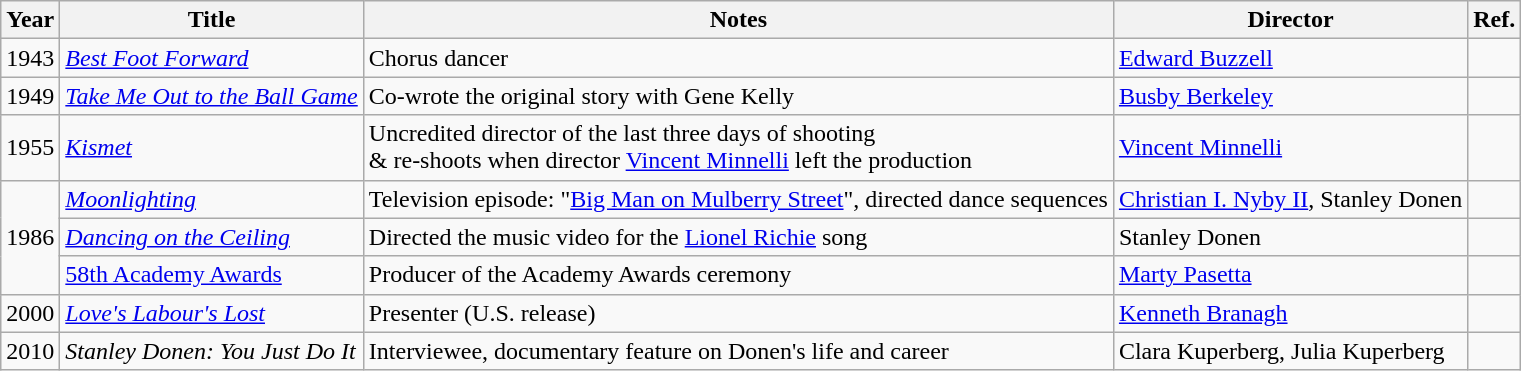<table class="wikitable">
<tr>
<th>Year</th>
<th>Title</th>
<th>Notes</th>
<th>Director</th>
<th scope="col" class="unsortable">Ref.</th>
</tr>
<tr>
<td>1943</td>
<td><em><a href='#'>Best Foot Forward</a></em></td>
<td>Chorus dancer</td>
<td><a href='#'>Edward Buzzell</a></td>
<td></td>
</tr>
<tr>
<td>1949</td>
<td><em><a href='#'>Take Me Out to the Ball Game</a></em></td>
<td>Co-wrote the original story with Gene Kelly</td>
<td><a href='#'>Busby Berkeley</a></td>
<td></td>
</tr>
<tr>
<td>1955</td>
<td><em><a href='#'>Kismet</a></em></td>
<td>Uncredited director of the last three days of shooting <br> & re-shoots when director <a href='#'>Vincent Minnelli</a> left the production</td>
<td><a href='#'>Vincent Minnelli</a></td>
<td></td>
</tr>
<tr>
<td rowspan="3">1986</td>
<td><em><a href='#'>Moonlighting</a></em></td>
<td>Television episode: "<a href='#'>Big Man on Mulberry Street</a>", directed dance sequences</td>
<td><a href='#'>Christian I. Nyby II</a>, Stanley Donen</td>
<td></td>
</tr>
<tr>
<td><em><a href='#'>Dancing on the Ceiling</a></em></td>
<td>Directed the music video for the <a href='#'>Lionel Richie</a> song</td>
<td>Stanley Donen</td>
<td></td>
</tr>
<tr>
<td><a href='#'>58th Academy Awards</a></td>
<td>Producer of the Academy Awards ceremony</td>
<td><a href='#'>Marty Pasetta</a></td>
<td></td>
</tr>
<tr>
<td>2000</td>
<td><em><a href='#'>Love's Labour's Lost</a></em></td>
<td>Presenter (U.S. release)</td>
<td><a href='#'>Kenneth Branagh</a></td>
<td></td>
</tr>
<tr>
<td>2010</td>
<td><em>Stanley Donen: You Just Do It</em></td>
<td>Interviewee, documentary feature on Donen's life and career</td>
<td>Clara Kuperberg, Julia Kuperberg</td>
<td></td>
</tr>
</table>
